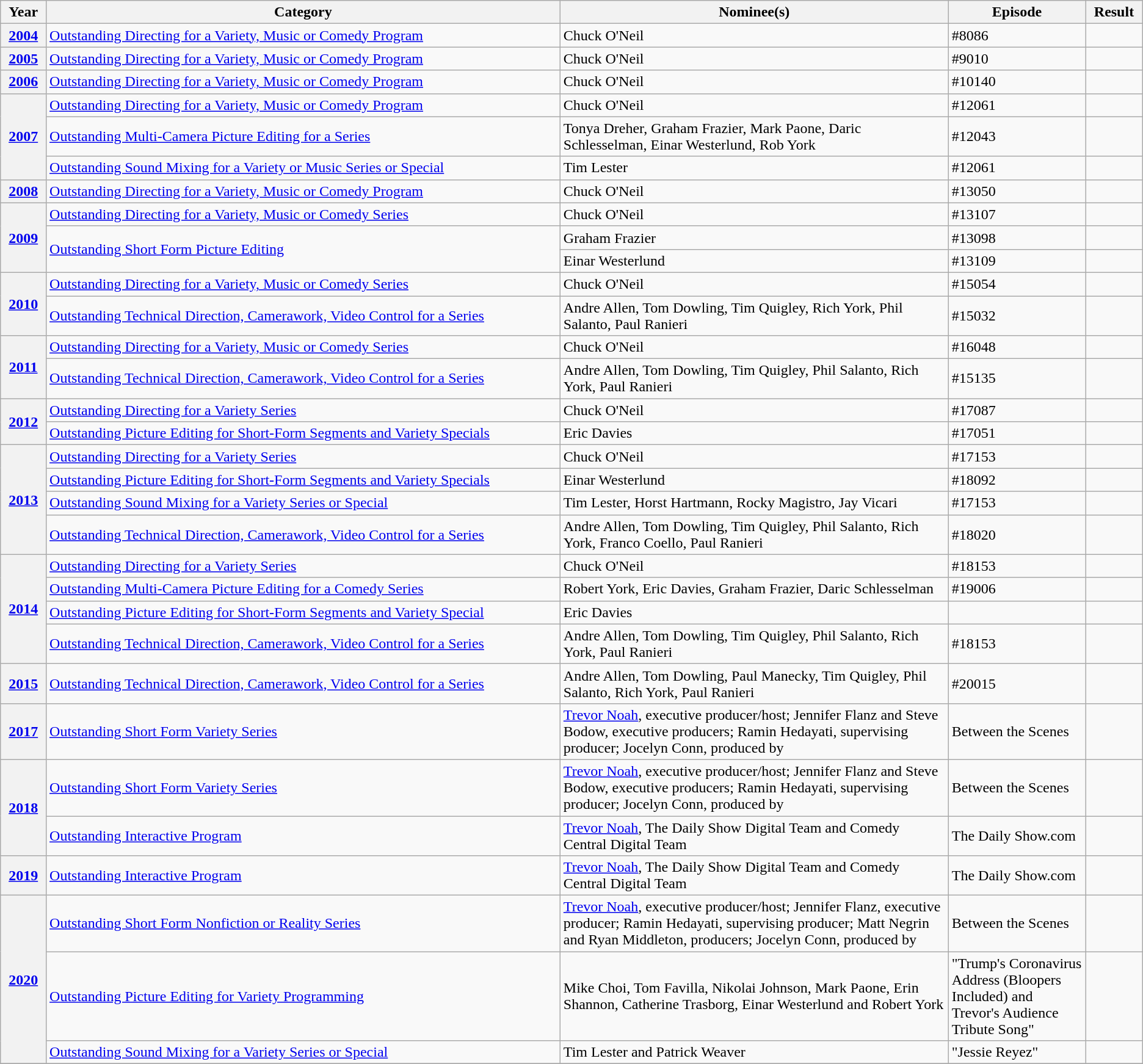<table class="wikitable plainrowheaders">
<tr>
<th scope="col" width="4%">Year</th>
<th scope="col" width="45%">Category</th>
<th scope="col" width="34%">Nominee(s)</th>
<th scope="col" width="12%">Episode</th>
<th scope="col" width="9%">Result</th>
</tr>
<tr>
<th scope=row><a href='#'>2004</a></th>
<td><a href='#'>Outstanding Directing for a Variety, Music or Comedy Program</a></td>
<td>Chuck O'Neil</td>
<td>#8086</td>
<td></td>
</tr>
<tr>
<th scope=row><a href='#'>2005</a></th>
<td><a href='#'>Outstanding Directing for a Variety, Music or Comedy Program</a></td>
<td>Chuck O'Neil</td>
<td>#9010</td>
<td></td>
</tr>
<tr>
<th scope=row><a href='#'>2006</a></th>
<td><a href='#'>Outstanding Directing for a Variety, Music or Comedy Program</a></td>
<td>Chuck O'Neil</td>
<td>#10140</td>
<td></td>
</tr>
<tr>
<th scope=row rowspan=3><a href='#'>2007</a></th>
<td><a href='#'>Outstanding Directing for a Variety, Music or Comedy Program</a></td>
<td>Chuck O'Neil</td>
<td>#12061</td>
<td></td>
</tr>
<tr>
<td><a href='#'>Outstanding Multi-Camera Picture Editing for a Series</a></td>
<td>Tonya Dreher, Graham Frazier, Mark Paone, Daric Schlesselman, Einar Westerlund, Rob York</td>
<td>#12043</td>
<td></td>
</tr>
<tr>
<td><a href='#'>Outstanding Sound Mixing for a Variety or Music Series or Special</a></td>
<td>Tim Lester</td>
<td>#12061</td>
<td></td>
</tr>
<tr>
<th scope=row><a href='#'>2008</a></th>
<td><a href='#'>Outstanding Directing for a Variety, Music or Comedy Program</a></td>
<td>Chuck O'Neil</td>
<td>#13050</td>
<td></td>
</tr>
<tr>
<th scope=row rowspan=3><a href='#'>2009</a></th>
<td><a href='#'>Outstanding Directing for a Variety, Music or Comedy Series</a></td>
<td>Chuck O'Neil</td>
<td>#13107</td>
<td></td>
</tr>
<tr>
<td rowspan=2><a href='#'>Outstanding Short Form Picture Editing</a></td>
<td>Graham Frazier</td>
<td>#13098</td>
<td></td>
</tr>
<tr>
<td>Einar Westerlund</td>
<td>#13109</td>
<td></td>
</tr>
<tr>
<th scope=row rowspan=2><a href='#'>2010</a></th>
<td><a href='#'>Outstanding Directing for a Variety, Music or Comedy Series</a></td>
<td>Chuck O'Neil</td>
<td>#15054</td>
<td></td>
</tr>
<tr>
<td><a href='#'>Outstanding Technical Direction, Camerawork, Video Control for a Series</a></td>
<td>Andre Allen, Tom Dowling, Tim Quigley, Rich York, Phil Salanto, Paul Ranieri</td>
<td>#15032</td>
<td></td>
</tr>
<tr>
<th scope=row rowspan=2><a href='#'>2011</a></th>
<td><a href='#'>Outstanding Directing for a Variety, Music or Comedy Series</a></td>
<td>Chuck O'Neil</td>
<td>#16048</td>
<td></td>
</tr>
<tr>
<td><a href='#'>Outstanding Technical Direction, Camerawork, Video Control for a Series</a></td>
<td>Andre Allen, Tom Dowling, Tim Quigley, Phil Salanto, Rich York, Paul Ranieri</td>
<td>#15135</td>
<td></td>
</tr>
<tr>
<th scope=row rowspan=2><a href='#'>2012</a></th>
<td><a href='#'>Outstanding Directing for a Variety Series</a></td>
<td>Chuck O'Neil</td>
<td>#17087</td>
<td></td>
</tr>
<tr>
<td><a href='#'>Outstanding Picture Editing for Short-Form Segments and Variety Specials</a></td>
<td>Eric Davies</td>
<td>#17051</td>
<td></td>
</tr>
<tr>
<th scope=row rowspan=4><a href='#'>2013</a></th>
<td><a href='#'>Outstanding Directing for a Variety Series</a></td>
<td>Chuck O'Neil</td>
<td>#17153</td>
<td></td>
</tr>
<tr>
<td><a href='#'>Outstanding Picture Editing for Short-Form Segments and Variety Specials</a></td>
<td>Einar Westerlund</td>
<td>#18092</td>
<td></td>
</tr>
<tr>
<td><a href='#'>Outstanding Sound Mixing for a Variety Series or Special</a></td>
<td>Tim Lester, Horst Hartmann, Rocky Magistro, Jay Vicari</td>
<td>#17153</td>
<td></td>
</tr>
<tr>
<td><a href='#'>Outstanding Technical Direction, Camerawork, Video Control for a Series</a></td>
<td>Andre Allen, Tom Dowling, Tim Quigley, Phil Salanto, Rich York, Franco Coello, Paul Ranieri</td>
<td>#18020</td>
<td></td>
</tr>
<tr>
<th scope=row rowspan=4><a href='#'>2014</a></th>
<td><a href='#'>Outstanding Directing for a Variety Series</a></td>
<td>Chuck O'Neil</td>
<td>#18153</td>
<td></td>
</tr>
<tr>
<td><a href='#'>Outstanding Multi-Camera Picture Editing for a Comedy Series</a></td>
<td>Robert York, Eric Davies, Graham Frazier, Daric Schlesselman</td>
<td>#19006</td>
<td></td>
</tr>
<tr>
<td><a href='#'>Outstanding Picture Editing for Short-Form Segments and Variety Special</a></td>
<td>Eric Davies</td>
<td></td>
<td></td>
</tr>
<tr>
<td><a href='#'>Outstanding Technical Direction, Camerawork, Video Control for a Series</a></td>
<td>Andre Allen, Tom Dowling, Tim Quigley, Phil Salanto, Rich York, Paul Ranieri</td>
<td>#18153</td>
<td></td>
</tr>
<tr>
<th scope=row><a href='#'>2015</a></th>
<td><a href='#'>Outstanding Technical Direction, Camerawork, Video Control for a Series</a></td>
<td>Andre Allen, Tom Dowling, Paul Manecky, Tim Quigley, Phil Salanto, Rich York, Paul Ranieri</td>
<td>#20015</td>
<td></td>
</tr>
<tr>
<th scope=row><a href='#'>2017</a></th>
<td><a href='#'>Outstanding Short Form Variety Series</a></td>
<td><a href='#'>Trevor Noah</a>, executive producer/host; Jennifer Flanz and Steve Bodow, executive producers; Ramin Hedayati, supervising producer; Jocelyn Conn, produced by</td>
<td>Between the Scenes</td>
<td></td>
</tr>
<tr>
<th scope=row rowspan=2><a href='#'>2018</a></th>
<td><a href='#'>Outstanding Short Form Variety Series</a></td>
<td><a href='#'>Trevor Noah</a>, executive producer/host; Jennifer Flanz and Steve Bodow, executive producers; Ramin Hedayati, supervising producer; Jocelyn Conn, produced by</td>
<td>Between the Scenes</td>
<td></td>
</tr>
<tr>
<td><a href='#'>Outstanding Interactive Program</a></td>
<td><a href='#'>Trevor Noah</a>, The Daily Show Digital Team and Comedy Central Digital Team</td>
<td>The Daily Show.com</td>
<td></td>
</tr>
<tr>
<th scope=row><a href='#'>2019</a></th>
<td><a href='#'>Outstanding Interactive Program</a></td>
<td><a href='#'>Trevor Noah</a>, The Daily Show Digital Team and Comedy Central Digital Team</td>
<td>The Daily Show.com</td>
<td></td>
</tr>
<tr>
<th scope=row rowspan=3><a href='#'>2020</a></th>
<td><a href='#'>Outstanding Short Form Nonfiction or Reality Series</a></td>
<td><a href='#'>Trevor Noah</a>, executive producer/host; Jennifer Flanz, executive producer; Ramin Hedayati, supervising producer; Matt Negrin and Ryan Middleton, producers; Jocelyn Conn, produced by</td>
<td>Between the Scenes</td>
<td></td>
</tr>
<tr>
<td><a href='#'>Outstanding Picture Editing for Variety Programming</a></td>
<td>Mike Choi, Tom Favilla, Nikolai Johnson, Mark Paone, Erin Shannon, Catherine Trasborg, Einar Westerlund and Robert York</td>
<td>"Trump's Coronavirus Address (Bloopers Included) and Trevor's Audience Tribute Song"</td>
<td></td>
</tr>
<tr>
<td><a href='#'>Outstanding Sound Mixing for a Variety Series or Special</a></td>
<td>Tim Lester and Patrick Weaver</td>
<td>"Jessie Reyez"</td>
<td></td>
</tr>
<tr>
</tr>
</table>
